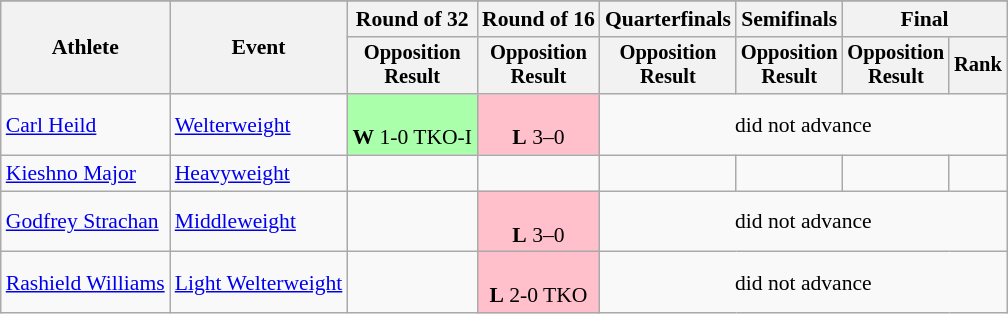<table class=wikitable style="font-size:90%">
<tr>
</tr>
<tr>
<th rowspan=2>Athlete</th>
<th rowspan=2>Event</th>
<th>Round of 32</th>
<th>Round of 16</th>
<th>Quarterfinals</th>
<th>Semifinals</th>
<th colspan=2>Final</th>
</tr>
<tr style="font-size:95%">
<th>Opposition<br>Result</th>
<th>Opposition<br>Result</th>
<th>Opposition<br>Result</th>
<th>Opposition<br>Result</th>
<th>Opposition<br>Result</th>
<th>Rank</th>
</tr>
<tr align=center>
<td align=left><a href='#'>Carl Heild</a></td>
<td align=left><a href='#'>Welterweight</a></td>
<td style="text-align:center;background:#afa;"> <br> <strong>W</strong> 1-0 TKO-I</td>
<td style="text-align:center;background:pink;"> <br> <strong>L</strong> 3–0</td>
<td colspan=4>did not advance</td>
</tr>
<tr align=center>
<td align=left><a href='#'>Kieshno Major</a></td>
<td align=left><a href='#'>Heavyweight</a></td>
<td></td>
<td></td>
<td></td>
<td></td>
<td></td>
<td></td>
</tr>
<tr align=center>
<td align=left><a href='#'>Godfrey Strachan</a></td>
<td align=left><a href='#'>Middleweight</a></td>
<td></td>
<td style="text-align:center;background:pink;"> <br> <strong>L</strong> 3–0</td>
<td colspan=4>did not advance</td>
</tr>
<tr align=center>
<td align=left><a href='#'>Rashield Williams</a></td>
<td align=left><a href='#'>Light Welterweight</a></td>
<td></td>
<td style="text-align:center;background:pink;"> <br> <strong>L</strong> 2-0 TKO</td>
<td colspan=4>did not advance</td>
</tr>
</table>
